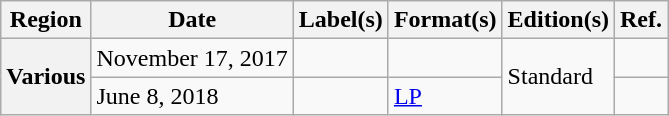<table class="wikitable plainrowheaders">
<tr>
<th scope="col">Region</th>
<th scope="col">Date</th>
<th scope="col">Label(s)</th>
<th scope="col">Format(s)</th>
<th scope="col">Edition(s)</th>
<th scope="col">Ref.</th>
</tr>
<tr>
<th scope="row" rowspan="2">Various</th>
<td>November 17, 2017</td>
<td></td>
<td></td>
<td rowspan="2">Standard</td>
<td style="text-align: center"></td>
</tr>
<tr>
<td>June 8, 2018</td>
<td></td>
<td><a href='#'>LP</a></td>
<td style="text-align: center"></td>
</tr>
</table>
